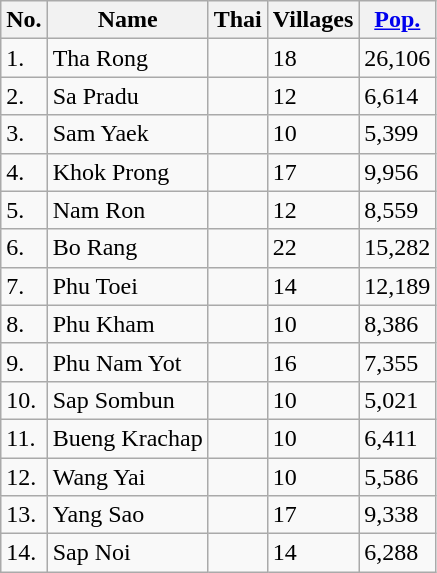<table class="wikitable sortable">
<tr>
<th>No.</th>
<th>Name</th>
<th>Thai</th>
<th>Villages</th>
<th><a href='#'>Pop.</a></th>
</tr>
<tr>
<td>1.</td>
<td>Tha Rong</td>
<td></td>
<td>18</td>
<td>26,106</td>
</tr>
<tr>
<td>2.</td>
<td>Sa Pradu</td>
<td></td>
<td>12</td>
<td>6,614</td>
</tr>
<tr>
<td>3.</td>
<td>Sam Yaek</td>
<td></td>
<td>10</td>
<td>5,399</td>
</tr>
<tr>
<td>4.</td>
<td>Khok Prong</td>
<td></td>
<td>17</td>
<td>9,956</td>
</tr>
<tr>
<td>5.</td>
<td>Nam Ron</td>
<td></td>
<td>12</td>
<td>8,559</td>
</tr>
<tr>
<td>6.</td>
<td>Bo Rang</td>
<td></td>
<td>22</td>
<td>15,282</td>
</tr>
<tr>
<td>7.</td>
<td>Phu Toei</td>
<td></td>
<td>14</td>
<td>12,189</td>
</tr>
<tr>
<td>8.</td>
<td>Phu Kham</td>
<td></td>
<td>10</td>
<td>8,386</td>
</tr>
<tr>
<td>9.</td>
<td>Phu Nam Yot</td>
<td></td>
<td>16</td>
<td>7,355</td>
</tr>
<tr>
<td>10.</td>
<td>Sap Sombun</td>
<td></td>
<td>10</td>
<td>5,021</td>
</tr>
<tr>
<td>11.</td>
<td>Bueng Krachap</td>
<td></td>
<td>10</td>
<td>6,411</td>
</tr>
<tr>
<td>12.</td>
<td>Wang Yai</td>
<td></td>
<td>10</td>
<td>5,586</td>
</tr>
<tr>
<td>13.</td>
<td>Yang Sao</td>
<td></td>
<td>17</td>
<td>9,338</td>
</tr>
<tr>
<td>14.</td>
<td>Sap Noi</td>
<td></td>
<td>14</td>
<td>6,288</td>
</tr>
</table>
